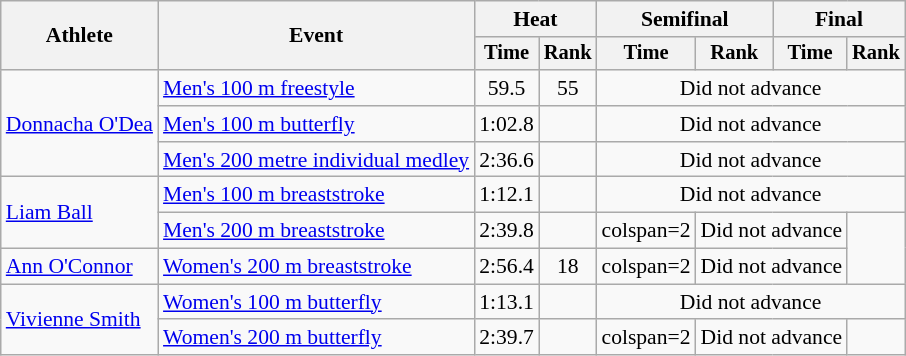<table class=wikitable style="font-size:90%;">
<tr>
<th rowspan=2>Athlete</th>
<th rowspan=2>Event</th>
<th colspan=2>Heat</th>
<th colspan=2>Semifinal</th>
<th colspan=2>Final</th>
</tr>
<tr style="font-size:95%">
<th>Time</th>
<th>Rank</th>
<th>Time</th>
<th>Rank</th>
<th>Time</th>
<th>Rank</th>
</tr>
<tr align=center>
<td rowspan=3 align=left><a href='#'>Donnacha O'Dea</a></td>
<td align=left><a href='#'>Men's 100 m freestyle</a></td>
<td>59.5</td>
<td>55</td>
<td colspan=4>Did not advance</td>
</tr>
<tr align=center>
<td align=left><a href='#'>Men's 100 m butterfly</a></td>
<td>1:02.8</td>
<td></td>
<td colspan=4>Did not advance</td>
</tr>
<tr align=center>
<td align=left><a href='#'>Men's 200 metre individual medley</a></td>
<td>2:36.6</td>
<td></td>
<td colspan=4>Did not advance</td>
</tr>
<tr align=center>
<td rowspan=2 align=left><a href='#'>Liam Ball</a></td>
<td align=left><a href='#'>Men's 100 m breaststroke</a></td>
<td>1:12.1</td>
<td></td>
<td colspan=4>Did not advance</td>
</tr>
<tr align=center>
<td align=left><a href='#'>Men's 200 m breaststroke</a></td>
<td>2:39.8</td>
<td></td>
<td>colspan=2 </td>
<td colspan=2>Did not advance</td>
</tr>
<tr align=center>
<td align=left><a href='#'>Ann O'Connor</a></td>
<td align=left><a href='#'>Women's 200 m breaststroke</a></td>
<td>2:56.4</td>
<td>18</td>
<td>colspan=2 </td>
<td colspan=2>Did not advance</td>
</tr>
<tr align=center>
<td rowspan=2 align=left><a href='#'>Vivienne Smith</a></td>
<td align=left><a href='#'>Women's 100 m butterfly</a></td>
<td>1:13.1</td>
<td></td>
<td colspan=4>Did not advance</td>
</tr>
<tr align=center>
<td align=left><a href='#'>Women's 200 m butterfly</a></td>
<td>2:39.7</td>
<td></td>
<td>colspan=2 </td>
<td colspan=2>Did not advance</td>
</tr>
</table>
